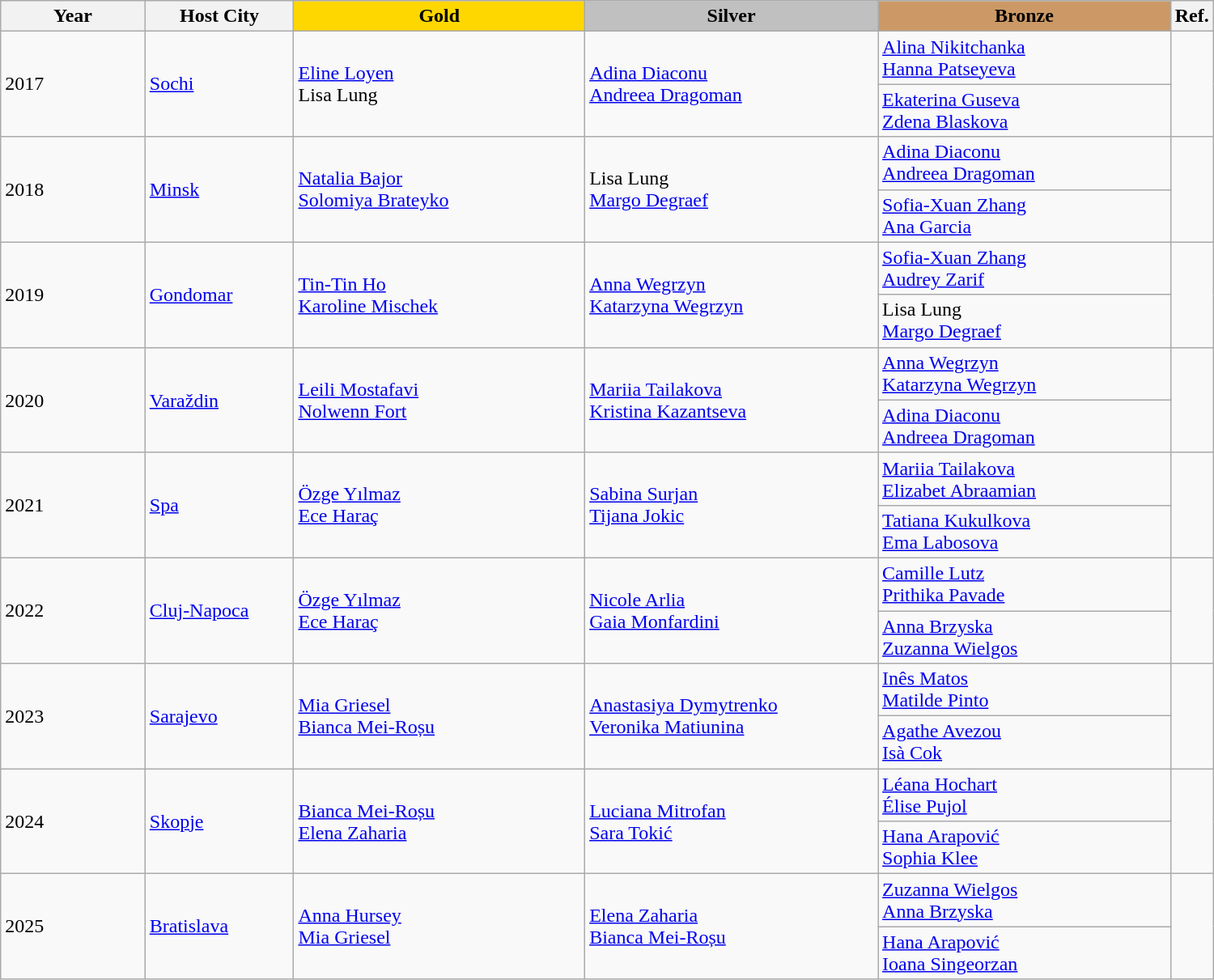<table class="wikitable" style="text-align:left; width:1000px;">
<tr>
<th width="120">Year</th>
<th width="120">Host City</th>
<th width="250" style="background-color: gold">Gold</th>
<th width="250" style="background-color: silver">Silver</th>
<th width="250" style="background-color: #cc9966">Bronze</th>
<th width="15">Ref.</th>
</tr>
<tr>
<td rowspan=2>2017</td>
<td rowspan=2><a href='#'>Sochi</a></td>
<td rowspan=2> <a href='#'>Eline Loyen</a><br> Lisa Lung</td>
<td rowspan=2> <a href='#'>Adina Diaconu</a><br> <a href='#'>Andreea Dragoman</a></td>
<td> <a href='#'>Alina Nikitchanka</a><br> <a href='#'>Hanna Patseyeva</a></td>
<td rowspan=2></td>
</tr>
<tr>
<td> <a href='#'>Ekaterina Guseva</a><br> <a href='#'>Zdena Blaskova</a></td>
</tr>
<tr>
<td rowspan=2>2018</td>
<td rowspan=2><a href='#'>Minsk</a></td>
<td rowspan=2> <a href='#'>Natalia Bajor</a><br> <a href='#'>Solomiya Brateyko</a></td>
<td rowspan=2> Lisa Lung<br> <a href='#'>Margo Degraef</a></td>
<td> <a href='#'>Adina Diaconu</a><br> <a href='#'>Andreea Dragoman</a></td>
<td rowspan=2></td>
</tr>
<tr>
<td> <a href='#'>Sofia-Xuan Zhang</a><br> <a href='#'>Ana Garcia</a></td>
</tr>
<tr>
<td rowspan=2>2019</td>
<td rowspan=2><a href='#'>Gondomar</a></td>
<td rowspan=2> <a href='#'>Tin-Tin Ho</a><br> <a href='#'>Karoline Mischek</a></td>
<td rowspan=2> <a href='#'>Anna Wegrzyn</a><br> <a href='#'>Katarzyna Wegrzyn</a></td>
<td> <a href='#'>Sofia-Xuan Zhang</a><br> <a href='#'>Audrey Zarif</a></td>
<td rowspan=2></td>
</tr>
<tr>
<td> Lisa Lung<br> <a href='#'>Margo Degraef</a></td>
</tr>
<tr>
<td rowspan=2>2020</td>
<td rowspan=2><a href='#'>Varaždin</a></td>
<td rowspan=2> <a href='#'>Leili Mostafavi</a><br> <a href='#'>Nolwenn Fort</a></td>
<td rowspan=2> <a href='#'>Mariia Tailakova</a><br> <a href='#'>Kristina Kazantseva</a></td>
<td> <a href='#'>Anna Wegrzyn</a><br> <a href='#'>Katarzyna Wegrzyn</a></td>
<td rowspan=2></td>
</tr>
<tr>
<td> <a href='#'>Adina Diaconu</a><br> <a href='#'>Andreea Dragoman</a></td>
</tr>
<tr>
<td rowspan=2>2021</td>
<td rowspan=2><a href='#'>Spa</a></td>
<td rowspan=2> <a href='#'>Özge Yılmaz</a><br> <a href='#'>Ece Haraç</a></td>
<td rowspan=2> <a href='#'>Sabina Surjan</a><br> <a href='#'>Tijana Jokic</a></td>
<td> <a href='#'>Mariia Tailakova</a><br> <a href='#'>Elizabet Abraamian</a></td>
<td rowspan=2></td>
</tr>
<tr>
<td> <a href='#'>Tatiana Kukulkova</a><br> <a href='#'>Ema Labosova</a></td>
</tr>
<tr>
<td rowspan=2>2022</td>
<td rowspan=2><a href='#'>Cluj-Napoca</a></td>
<td rowspan=2> <a href='#'>Özge Yılmaz</a><br> <a href='#'>Ece Haraç</a></td>
<td rowspan=2> <a href='#'>Nicole Arlia</a><br> <a href='#'>Gaia Monfardini</a></td>
<td> <a href='#'>Camille Lutz</a><br> <a href='#'>Prithika Pavade</a></td>
<td rowspan=2></td>
</tr>
<tr>
<td> <a href='#'>Anna Brzyska</a><br> <a href='#'>Zuzanna Wielgos</a></td>
</tr>
<tr>
<td rowspan=2>2023</td>
<td rowspan=2><a href='#'>Sarajevo</a></td>
<td rowspan=2> <a href='#'>Mia Griesel</a><br> <a href='#'>Bianca Mei-Roșu</a></td>
<td rowspan=2> <a href='#'>Anastasiya Dymytrenko</a><br> <a href='#'>Veronika Matiunina</a></td>
<td> <a href='#'>Inês Matos</a><br> <a href='#'>Matilde Pinto</a></td>
<td rowspan=2></td>
</tr>
<tr>
<td> <a href='#'>Agathe Avezou</a><br> <a href='#'>Isà Cok</a></td>
</tr>
<tr>
<td rowspan=2>2024</td>
<td rowspan=2><a href='#'>Skopje</a></td>
<td rowspan=2> <a href='#'>Bianca Mei-Roșu</a><br> <a href='#'>Elena Zaharia</a></td>
<td rowspan=2> <a href='#'>Luciana Mitrofan</a><br> <a href='#'>Sara Tokić</a></td>
<td> <a href='#'>Léana Hochart</a><br> <a href='#'>Élise Pujol</a></td>
<td rowspan=2></td>
</tr>
<tr>
<td> <a href='#'>Hana Arapović</a><br> <a href='#'>Sophia Klee</a></td>
</tr>
<tr>
<td rowspan=2>2025</td>
<td rowspan=2><a href='#'>Bratislava</a></td>
<td rowspan=2> <a href='#'>Anna Hursey</a><br> <a href='#'>Mia Griesel</a></td>
<td rowspan=2> <a href='#'>Elena Zaharia</a><br> <a href='#'>Bianca Mei-Roșu</a></td>
<td> <a href='#'>Zuzanna Wielgos</a><br> <a href='#'>Anna Brzyska</a></td>
<td rowspan=2></td>
</tr>
<tr>
<td> <a href='#'>Hana Arapović</a><br> <a href='#'>Ioana Singeorzan</a></td>
</tr>
</table>
